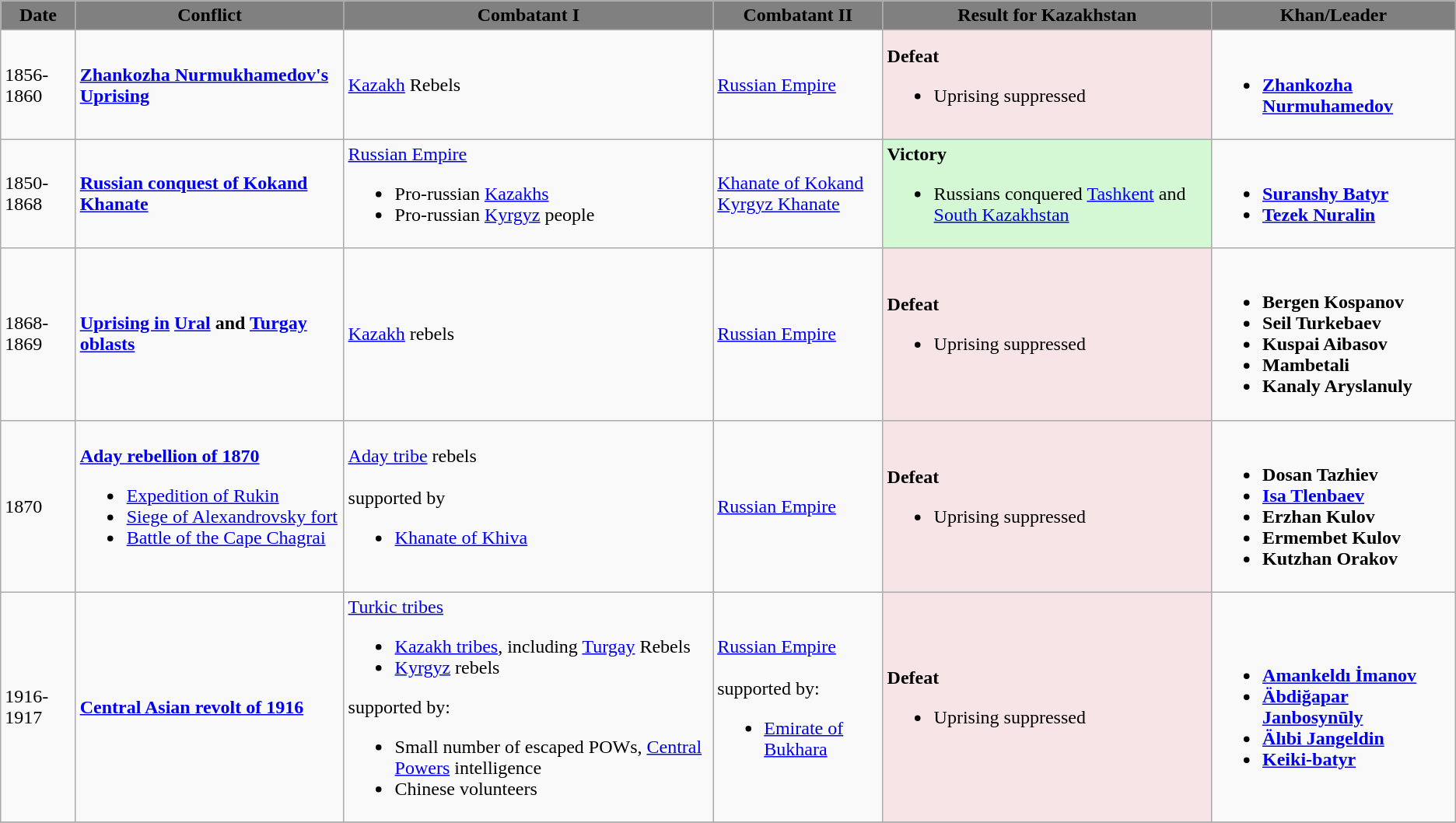<table class="wikitable">
<tr>
<th style="background:gray;">Date</th>
<th style="background:gray;">Conflict</th>
<th style="background:gray;">Combatant I</th>
<th style="background:gray;">Combatant II</th>
<th style="background:gray;">Result for Kazakhstan</th>
<th style="background:gray;">Khan/Leader</th>
</tr>
<tr>
<td>1856-1860</td>
<td><strong><a href='#'>Zhankozha Nurmukhamedov's Uprising</a></strong></td>
<td><a href='#'>Kazakh</a> Rebels</td>
<td> <a href='#'>Russian Empire</a></td>
<td style="background:#F6E4E7"><strong>Defeat</strong><br><ul><li>Uprising suppressed</li></ul></td>
<td><br><ul><li><strong><a href='#'>Zhankozha Nurmuhamedov</a></strong></li></ul></td>
</tr>
<tr>
<td>1850-1868</td>
<td><strong><a href='#'>Russian conquest of Kokand Khanate</a></strong></td>
<td> <a href='#'>Russian Empire</a><br><ul><li>Pro-russian <a href='#'>Kazakhs</a></li><li>Pro-russian <a href='#'>Kyrgyz</a> people</li></ul></td>
<td> <a href='#'>Khanate of Kokand</a><br><a href='#'>Kyrgyz Khanate</a></td>
<td style="background:#D4F7D4"><strong>Victory</strong><br><ul><li>Russians conquered <a href='#'>Tashkent</a> and <a href='#'>South Kazakhstan</a></li></ul></td>
<td><br><ul><li><strong><a href='#'>Suranshy Batyr</a></strong></li><li><strong><a href='#'>Tezek Nuralin</a></strong></li></ul></td>
</tr>
<tr>
<td>1868-1869</td>
<td><strong><a href='#'>Uprising in</a> <a href='#'>Ural</a> and <a href='#'>Turgay</a> <a href='#'>oblasts</a></strong></td>
<td><a href='#'>Kazakh</a> rebels</td>
<td> <a href='#'>Russian Empire</a></td>
<td style="background:#F6E4E7"><strong>Defeat</strong><br><ul><li>Uprising suppressed</li></ul></td>
<td><br><ul><li><strong>Bergen Kospanov</strong></li><li><strong>Seil Turkebaev</strong></li><li><strong>Kuspai Aibasov</strong></li><li><strong>Mambetali</strong></li><li><strong>Kanaly Aryslanuly</strong></li></ul></td>
</tr>
<tr>
<td>1870</td>
<td><strong><a href='#'>Aday rebellion of 1870</a></strong><br><ul><li><a href='#'>Expedition of Rukin</a></li><li><a href='#'>Siege of Alexandrovsky fort</a></li><li><a href='#'>Battle of the Cape Chagrai</a></li></ul></td>
<td><a href='#'>Aday tribe</a> rebels<br><br>supported by<ul><li><a href='#'>Khanate of Khiva</a></li></ul></td>
<td> <a href='#'>Russian Empire</a></td>
<td style="background:#F6E4E7"><strong>Defeat</strong><br><ul><li>Uprising suppressed</li></ul></td>
<td><br><ul><li><strong>Dosan Tazhiev</strong></li><li><strong><a href='#'>Isa Tlenbaev</a></strong></li><li><strong>Erzhan Kulov</strong></li><li><strong>Ermembet Kulov</strong></li><li><strong>Kutzhan Orakov</strong></li></ul></td>
</tr>
<tr>
<td>1916-1917</td>
<td><strong><a href='#'>Central Asian revolt of 1916</a></strong></td>
<td> <a href='#'>Turkic tribes</a><br><ul><li> <a href='#'>Kazakh tribes</a>, including <a href='#'>Turgay</a> Rebels</li><li>  <a href='#'>Kyrgyz</a> rebels</li></ul>supported by:<ul><li>  Small number of escaped POWs, <a href='#'>Central Powers</a> intelligence</li><li> Chinese volunteers</li></ul></td>
<td> <a href='#'>Russian Empire</a><br><br>supported by:<ul><li> <a href='#'>Emirate of Bukhara</a></li></ul></td>
<td style="background:#F6E4E7"><strong>Defeat</strong><br><ul><li>Uprising suppressed</li></ul></td>
<td><br><ul><li><strong><a href='#'>Amankeldı İmanov</a></strong></li><li><strong><a href='#'>Äbdiğapar Janbosynūly</a></strong></li><li><strong><a href='#'>Älıbi Jangeldin</a></strong></li><li><strong><a href='#'>Keiki-batyr</a></strong></li></ul></td>
</tr>
<tr>
</tr>
</table>
